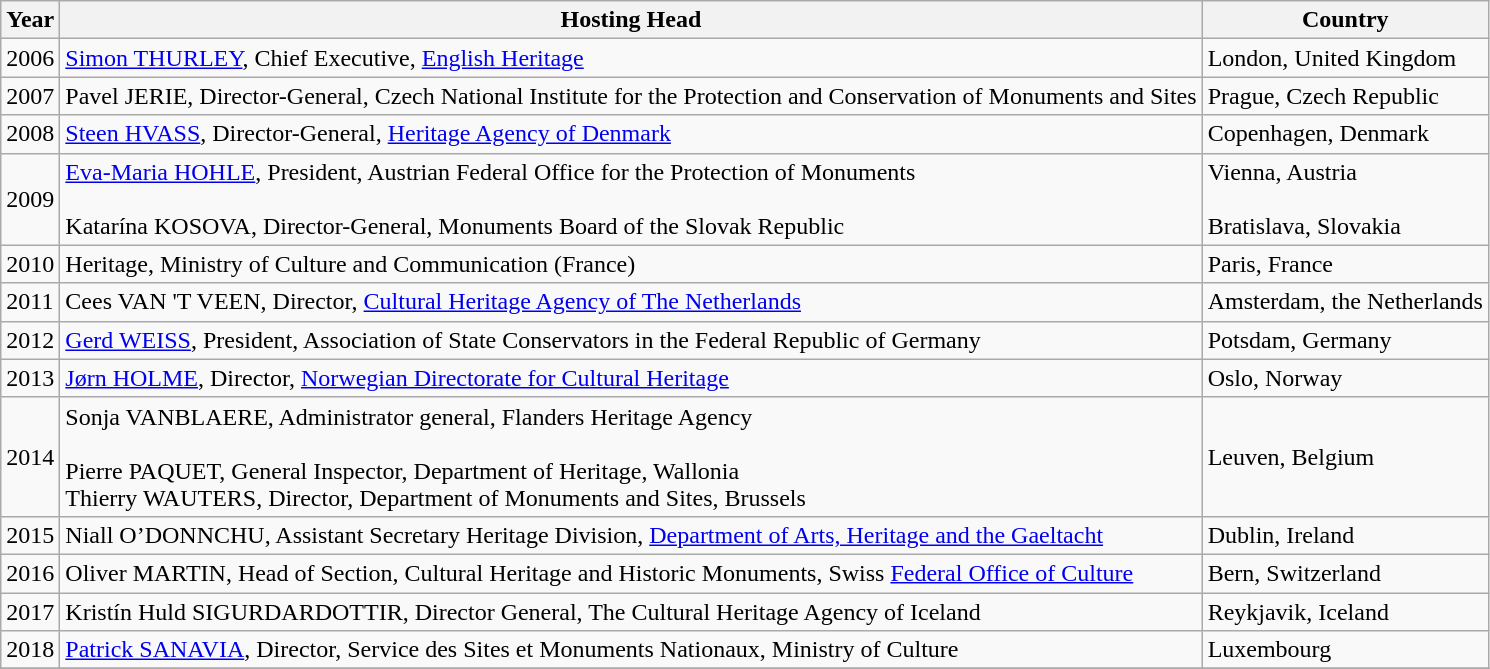<table class="wikitable">
<tr>
<th>Year</th>
<th>Hosting Head</th>
<th>Country</th>
</tr>
<tr>
<td>2006</td>
<td><a href='#'>Simon THURLEY</a>, Chief Executive, <a href='#'>English Heritage</a></td>
<td>London, United Kingdom</td>
</tr>
<tr>
<td>2007</td>
<td>Pavel JERIE, Director-General, Czech National Institute for the Protection and Conservation of Monuments and Sites</td>
<td>Prague, Czech Republic</td>
</tr>
<tr>
<td>2008</td>
<td><a href='#'>Steen HVASS</a>, Director-General, <a href='#'>Heritage Agency of Denmark</a></td>
<td>Copenhagen, Denmark</td>
</tr>
<tr>
<td>2009</td>
<td><a href='#'>Eva-Maria HOHLE</a>, President, Austrian Federal Office for the Protection of Monuments <br><br>Katarína KOSOVA, Director-General, Monuments Board of the Slovak Republic</td>
<td>Vienna, Austria <br><br>Bratislava, Slovakia</td>
</tr>
<tr>
<td>2010</td>
<td>Heritage, Ministry of Culture and Communication (France)</td>
<td>Paris, France</td>
</tr>
<tr>
<td>2011</td>
<td>Cees VAN 'T VEEN, Director, <a href='#'>Cultural Heritage Agency of The Netherlands</a></td>
<td>Amsterdam, the Netherlands</td>
</tr>
<tr>
<td>2012</td>
<td><a href='#'>Gerd WEISS</a>, President, Association of State Conservators in the Federal Republic of Germany</td>
<td>Potsdam, Germany</td>
</tr>
<tr>
<td>2013</td>
<td><a href='#'>Jørn HOLME</a>, Director, <a href='#'>Norwegian Directorate for Cultural Heritage</a></td>
<td>Oslo, Norway</td>
</tr>
<tr>
<td>2014</td>
<td>Sonja VANBLAERE, Administrator general, Flanders Heritage Agency <br><br>Pierre PAQUET, General Inspector, Department of Heritage, Wallonia<br>Thierry WAUTERS, Director, Department of Monuments and Sites, Brussels</td>
<td>Leuven, Belgium</td>
</tr>
<tr>
<td>2015</td>
<td>Niall O’DONNCHU, Assistant Secretary Heritage Division, <a href='#'>Department of Arts, Heritage and the Gaeltacht</a></td>
<td>Dublin, Ireland</td>
</tr>
<tr>
<td>2016</td>
<td>Oliver MARTIN, Head of Section, Cultural Heritage and Historic Monuments, Swiss <a href='#'>Federal Office of Culture</a></td>
<td>Bern, Switzerland</td>
</tr>
<tr>
<td>2017</td>
<td>Kristín Huld SIGURDARDOTTIR, Director General, The Cultural Heritage Agency of Iceland</td>
<td>Reykjavik, Iceland</td>
</tr>
<tr>
<td>2018</td>
<td><a href='#'>Patrick SANAVIA</a>, Director, Service des Sites et Monuments Nationaux, Ministry of Culture</td>
<td>Luxembourg</td>
</tr>
<tr>
</tr>
</table>
